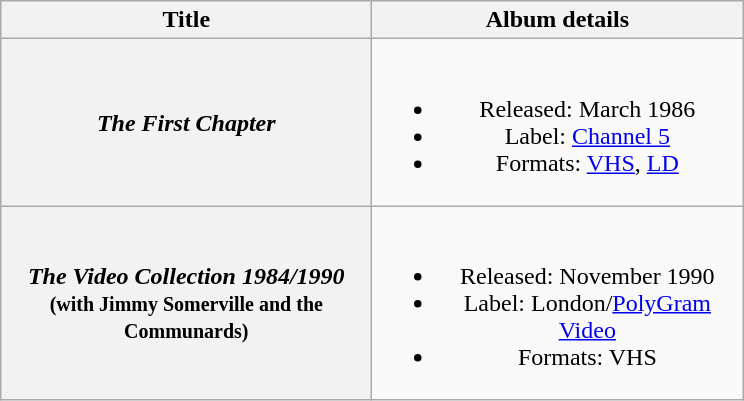<table class="wikitable plainrowheaders" style="text-align:center;">
<tr>
<th scope="col" style="width:15em;">Title</th>
<th scope="col" style="width:15em;">Album details</th>
</tr>
<tr>
<th scope="row"><em>The First Chapter</em></th>
<td><br><ul><li>Released: March 1986</li><li>Label: <a href='#'>Channel 5</a></li><li>Formats: <a href='#'>VHS</a>, <a href='#'>LD</a></li></ul></td>
</tr>
<tr>
<th scope="row"><em>The Video Collection 1984/1990</em><br><small>(with Jimmy Somerville and the Communards)</small></th>
<td><br><ul><li>Released: November 1990</li><li>Label: London/<a href='#'>PolyGram Video</a></li><li>Formats: VHS</li></ul></td>
</tr>
</table>
